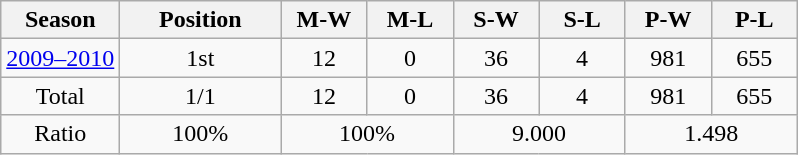<table class="wikitable" style="text-align: center;">
<tr>
<th>Season</th>
<th width="100">Position</th>
<th width="50">M-W</th>
<th width="50">M-L</th>
<th width="50">S-W</th>
<th width="50">S-L</th>
<th width="50">P-W</th>
<th width="50">P-L</th>
</tr>
<tr>
<td><a href='#'>2009–2010</a></td>
<td>1st</td>
<td>12</td>
<td>0</td>
<td>36</td>
<td>4</td>
<td>981</td>
<td>655</td>
</tr>
<tr>
<td>Total</td>
<td>1/1</td>
<td>12</td>
<td>0</td>
<td>36</td>
<td>4</td>
<td>981</td>
<td>655</td>
</tr>
<tr>
<td>Ratio</td>
<td>100%</td>
<td colspan=2>100%</td>
<td colspan=2>9.000</td>
<td colspan=2>1.498</td>
</tr>
</table>
